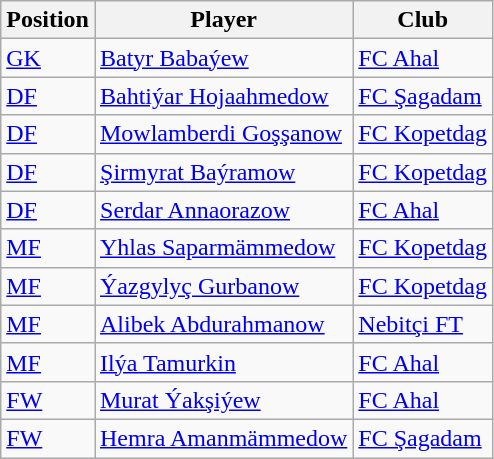<table class="wikitable" style="text-align:center">
<tr>
<th>Position</th>
<th>Player</th>
<th>Club</th>
</tr>
<tr>
<td align="left"><a href='#'>GK</a></td>
<td align="left"> <a href='#'>Batyr Babaýew</a></td>
<td align="left"><a href='#'>FC Ahal</a></td>
</tr>
<tr>
<td align="left"><a href='#'>DF</a></td>
<td align="left"> <a href='#'>Bahtiýar Hojaahmedow</a></td>
<td align="left"><a href='#'>FC Şagadam</a></td>
</tr>
<tr>
<td align="left"><a href='#'>DF</a></td>
<td align="left"> <a href='#'>Mowlamberdi Goşşanow</a></td>
<td align="left"><a href='#'>FC Kopetdag</a></td>
</tr>
<tr>
<td align="left"><a href='#'>DF</a></td>
<td align="left"> <a href='#'>Şirmyrat Baýramow</a></td>
<td align="left"><a href='#'>FC Kopetdag</a></td>
</tr>
<tr>
<td align="left"><a href='#'>DF</a></td>
<td align="left"> <a href='#'>Serdar Annaorazow</a></td>
<td align="left"><a href='#'>FC Ahal</a></td>
</tr>
<tr>
<td align="left"><a href='#'>MF</a></td>
<td align="left"> <a href='#'>Yhlas Saparmämmedow</a></td>
<td align="left"><a href='#'>FC Kopetdag</a></td>
</tr>
<tr>
<td align="left"><a href='#'>MF</a></td>
<td align="left"> <a href='#'>Ýazgylyç Gurbanow</a></td>
<td align="left"><a href='#'>FC Kopetdag</a></td>
</tr>
<tr>
<td align="left"><a href='#'>MF</a></td>
<td align="left"> <a href='#'>Alibek Abdurahmanow</a></td>
<td align="left"><a href='#'>Nebitçi FT</a></td>
</tr>
<tr>
<td align="left"><a href='#'>MF</a></td>
<td align="left"> <a href='#'>Ilýa Tamurkin</a></td>
<td align="left"><a href='#'>FC Ahal</a></td>
</tr>
<tr>
<td align="left"><a href='#'>FW</a></td>
<td align="left"> <a href='#'>Murat Ýakşiýew</a></td>
<td align="left"><a href='#'>FC Ahal</a></td>
</tr>
<tr>
<td align="left"><a href='#'>FW</a></td>
<td align="left"> <a href='#'>Hemra Amanmämmedow</a></td>
<td align="left"><a href='#'>FC Şagadam</a></td>
</tr>
</table>
